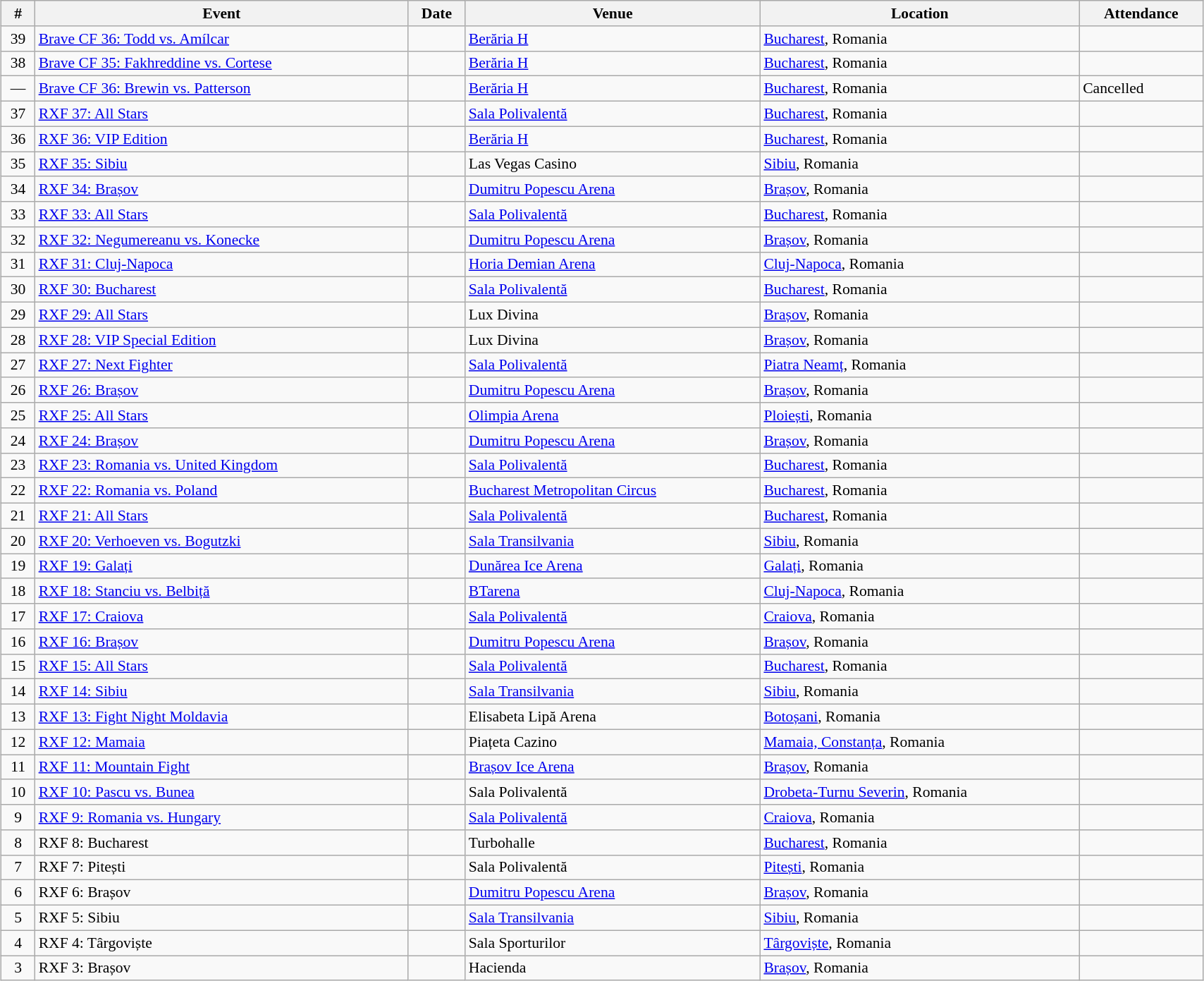<table class="sortable wikitable succession-box" style="width:90%; margin:1.0em auto; font-size:90%;">
<tr>
<th scope="col">#</th>
<th scope="col">Event</th>
<th scope="col">Date</th>
<th scope="col">Venue</th>
<th scope="col">Location</th>
<th scope="col">Attendance</th>
</tr>
<tr>
<td align=center>39</td>
<td><a href='#'>Brave CF 36: Todd vs. Amílcar</a></td>
<td></td>
<td><a href='#'>Berăria H</a></td>
<td><a href='#'>Bucharest</a>, Romania</td>
<td></td>
</tr>
<tr>
<td align=center>38</td>
<td><a href='#'>Brave CF 35: Fakhreddine vs. Cortese</a></td>
<td></td>
<td><a href='#'>Berăria H</a></td>
<td><a href='#'>Bucharest</a>, Romania</td>
<td></td>
</tr>
<tr>
<td align=center>—</td>
<td><a href='#'>Brave CF 36: Brewin vs. Patterson</a></td>
<td></td>
<td><a href='#'>Berăria H</a></td>
<td><a href='#'>Bucharest</a>, Romania</td>
<td>Cancelled</td>
</tr>
<tr>
<td align=center>37</td>
<td><a href='#'>RXF 37: All Stars</a></td>
<td></td>
<td><a href='#'>Sala Polivalentă</a></td>
<td><a href='#'>Bucharest</a>, Romania</td>
<td></td>
</tr>
<tr>
<td align=center>36</td>
<td><a href='#'>RXF 36: VIP Edition</a></td>
<td></td>
<td><a href='#'>Berăria H</a></td>
<td><a href='#'>Bucharest</a>, Romania</td>
<td></td>
</tr>
<tr>
<td align=center>35</td>
<td><a href='#'>RXF 35: Sibiu</a></td>
<td></td>
<td>Las Vegas Casino</td>
<td><a href='#'>Sibiu</a>, Romania</td>
<td></td>
</tr>
<tr>
<td align=center>34</td>
<td><a href='#'>RXF 34: Brașov</a></td>
<td></td>
<td><a href='#'>Dumitru Popescu Arena</a></td>
<td><a href='#'>Brașov</a>, Romania</td>
<td></td>
</tr>
<tr>
<td align=center>33</td>
<td><a href='#'>RXF 33: All Stars</a></td>
<td></td>
<td><a href='#'>Sala Polivalentă</a></td>
<td><a href='#'>Bucharest</a>, Romania</td>
<td></td>
</tr>
<tr>
<td align=center>32</td>
<td><a href='#'>RXF 32: Negumereanu vs. Konecke</a></td>
<td></td>
<td><a href='#'>Dumitru Popescu Arena</a></td>
<td><a href='#'>Brașov</a>, Romania</td>
<td></td>
</tr>
<tr>
<td align=center>31</td>
<td><a href='#'>RXF 31: Cluj-Napoca</a></td>
<td></td>
<td><a href='#'>Horia Demian Arena</a></td>
<td><a href='#'>Cluj-Napoca</a>, Romania</td>
<td></td>
</tr>
<tr>
<td align=center>30</td>
<td><a href='#'>RXF 30: Bucharest</a></td>
<td></td>
<td><a href='#'>Sala Polivalentă</a></td>
<td><a href='#'>Bucharest</a>, Romania</td>
<td></td>
</tr>
<tr>
<td align=center>29</td>
<td><a href='#'>RXF 29: All Stars</a></td>
<td></td>
<td>Lux Divina</td>
<td><a href='#'>Brașov</a>, Romania</td>
<td></td>
</tr>
<tr>
<td align=center>28</td>
<td><a href='#'>RXF 28: VIP Special Edition</a></td>
<td></td>
<td>Lux Divina</td>
<td><a href='#'>Brașov</a>, Romania</td>
<td></td>
</tr>
<tr>
<td align=center>27</td>
<td><a href='#'>RXF 27: Next Fighter</a></td>
<td></td>
<td><a href='#'>Sala Polivalentă</a></td>
<td><a href='#'>Piatra Neamț</a>, Romania</td>
<td></td>
</tr>
<tr>
<td align=center>26</td>
<td><a href='#'>RXF 26: Brașov</a></td>
<td></td>
<td><a href='#'>Dumitru Popescu Arena</a></td>
<td><a href='#'>Brașov</a>, Romania</td>
<td></td>
</tr>
<tr>
<td align=center>25</td>
<td><a href='#'>RXF 25: All Stars</a></td>
<td></td>
<td><a href='#'>Olimpia Arena</a></td>
<td><a href='#'>Ploiești</a>, Romania</td>
<td></td>
</tr>
<tr>
<td align=center>24</td>
<td><a href='#'>RXF 24: Brașov</a></td>
<td></td>
<td><a href='#'>Dumitru Popescu Arena</a></td>
<td><a href='#'>Brașov</a>, Romania</td>
<td></td>
</tr>
<tr>
<td align=center>23</td>
<td><a href='#'>RXF 23: Romania vs. United Kingdom</a></td>
<td></td>
<td><a href='#'>Sala Polivalentă</a></td>
<td><a href='#'>Bucharest</a>, Romania</td>
<td></td>
</tr>
<tr>
<td align=center>22</td>
<td><a href='#'>RXF 22: Romania vs. Poland</a></td>
<td></td>
<td><a href='#'>Bucharest Metropolitan Circus</a></td>
<td><a href='#'>Bucharest</a>, Romania</td>
<td></td>
</tr>
<tr>
<td align=center>21</td>
<td><a href='#'>RXF 21: All Stars</a></td>
<td></td>
<td><a href='#'>Sala Polivalentă</a></td>
<td><a href='#'>Bucharest</a>, Romania</td>
<td></td>
</tr>
<tr>
<td align=center>20</td>
<td><a href='#'>RXF 20: Verhoeven vs. Bogutzki</a></td>
<td></td>
<td><a href='#'>Sala Transilvania</a></td>
<td><a href='#'>Sibiu</a>, Romania</td>
<td></td>
</tr>
<tr>
<td align=center>19</td>
<td><a href='#'>RXF 19: Galați</a></td>
<td></td>
<td><a href='#'>Dunărea Ice Arena</a></td>
<td><a href='#'>Galați</a>, Romania</td>
<td></td>
</tr>
<tr>
<td align=center>18</td>
<td><a href='#'>RXF 18: Stanciu vs. Belbiță</a></td>
<td></td>
<td><a href='#'>BTarena</a></td>
<td><a href='#'>Cluj-Napoca</a>, Romania</td>
<td></td>
</tr>
<tr>
<td align=center>17</td>
<td><a href='#'>RXF 17: Craiova</a></td>
<td></td>
<td><a href='#'>Sala Polivalentă</a></td>
<td><a href='#'>Craiova</a>, Romania</td>
<td></td>
</tr>
<tr>
<td align=center>16</td>
<td><a href='#'>RXF 16: Brașov</a></td>
<td></td>
<td><a href='#'>Dumitru Popescu Arena</a></td>
<td><a href='#'>Brașov</a>, Romania</td>
<td></td>
</tr>
<tr>
<td align=center>15</td>
<td><a href='#'>RXF 15: All Stars</a></td>
<td></td>
<td><a href='#'>Sala Polivalentă</a></td>
<td><a href='#'>Bucharest</a>, Romania</td>
<td></td>
</tr>
<tr>
<td align=center>14</td>
<td><a href='#'>RXF 14: Sibiu</a></td>
<td></td>
<td><a href='#'>Sala Transilvania</a></td>
<td><a href='#'>Sibiu</a>, Romania</td>
<td></td>
</tr>
<tr>
<td align=center>13</td>
<td><a href='#'>RXF 13: Fight Night Moldavia</a></td>
<td></td>
<td>Elisabeta Lipă Arena</td>
<td><a href='#'>Botoșani</a>, Romania</td>
<td></td>
</tr>
<tr>
<td align=center>12</td>
<td><a href='#'>RXF 12: Mamaia</a></td>
<td></td>
<td>Piațeta Cazino</td>
<td><a href='#'>Mamaia, Constanța</a>, Romania</td>
<td></td>
</tr>
<tr>
<td align=center>11</td>
<td><a href='#'>RXF 11: Mountain Fight</a></td>
<td></td>
<td><a href='#'>Brașov Ice Arena</a></td>
<td><a href='#'>Brașov</a>, Romania</td>
<td></td>
</tr>
<tr>
<td align=center>10</td>
<td><a href='#'>RXF 10: Pascu vs. Bunea</a></td>
<td></td>
<td>Sala Polivalentă</td>
<td><a href='#'>Drobeta-Turnu Severin</a>, Romania</td>
<td></td>
</tr>
<tr>
<td align=center>9</td>
<td><a href='#'>RXF 9: Romania vs. Hungary</a></td>
<td></td>
<td><a href='#'>Sala Polivalentă</a></td>
<td><a href='#'>Craiova</a>, Romania</td>
<td></td>
</tr>
<tr>
<td align=center>8</td>
<td>RXF 8: Bucharest</td>
<td></td>
<td>Turbohalle</td>
<td><a href='#'>Bucharest</a>, Romania</td>
<td></td>
</tr>
<tr>
<td align=center>7</td>
<td>RXF 7: Pitești</td>
<td></td>
<td>Sala Polivalentă</td>
<td><a href='#'>Pitești</a>, Romania</td>
<td></td>
</tr>
<tr>
<td align=center>6</td>
<td>RXF 6: Brașov</td>
<td></td>
<td><a href='#'>Dumitru Popescu Arena</a></td>
<td><a href='#'>Brașov</a>, Romania</td>
<td></td>
</tr>
<tr>
<td align=center>5</td>
<td>RXF 5: Sibiu</td>
<td></td>
<td><a href='#'>Sala Transilvania</a></td>
<td><a href='#'>Sibiu</a>, Romania</td>
<td></td>
</tr>
<tr>
<td align=center>4</td>
<td>RXF 4: Târgoviște</td>
<td></td>
<td>Sala Sporturilor</td>
<td><a href='#'>Târgoviște</a>, Romania</td>
<td></td>
</tr>
<tr>
<td align=center>3</td>
<td>RXF 3: Brașov</td>
<td></td>
<td>Hacienda</td>
<td><a href='#'>Brașov</a>, Romania</td>
<td></td>
</tr>
</table>
